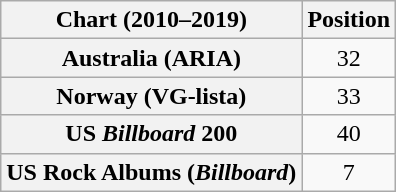<table class="wikitable plainrowheaders" style="text-align:center">
<tr>
<th scope="col">Chart (2010–2019)</th>
<th scope="col">Position</th>
</tr>
<tr>
<th scope="row">Australia (ARIA)</th>
<td>32</td>
</tr>
<tr>
<th scope="row">Norway (VG-lista)</th>
<td>33</td>
</tr>
<tr>
<th scope="row">US <em>Billboard</em> 200</th>
<td>40</td>
</tr>
<tr>
<th scope="row">US Rock Albums (<em>Billboard</em>)</th>
<td>7</td>
</tr>
</table>
